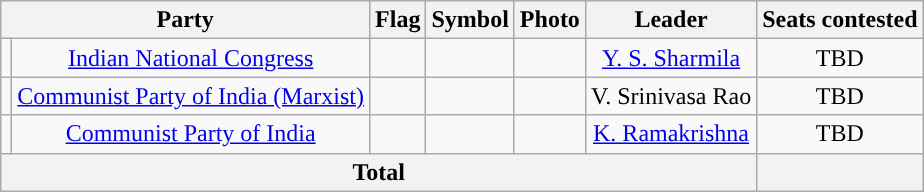<table class="wikitable" style="text-align:center;">
<tr>
<th colspan="2">Party</th>
<th>Flag</th>
<th>Symbol</th>
<th>Photo</th>
<th>Leader</th>
<th>Seats contested</th>
</tr>
<tr>
<td></td>
<td><a href='#'>Indian National Congress</a></td>
<td></td>
<td></td>
<td></td>
<td><a href='#'>Y. S. Sharmila</a></td>
<td>TBD</td>
</tr>
<tr>
<td></td>
<td><a href='#'>Communist Party of India (Marxist)</a></td>
<td></td>
<td></td>
<td></td>
<td>V. Srinivasa Rao</td>
<td>TBD</td>
</tr>
<tr>
<td></td>
<td><a href='#'>Communist Party of India</a></td>
<td></td>
<td></td>
<td></td>
<td><a href='#'>K. Ramakrishna</a></td>
<td>TBD</td>
</tr>
<tr>
<th colspan="6">Total</th>
<th></th>
</tr>
</table>
